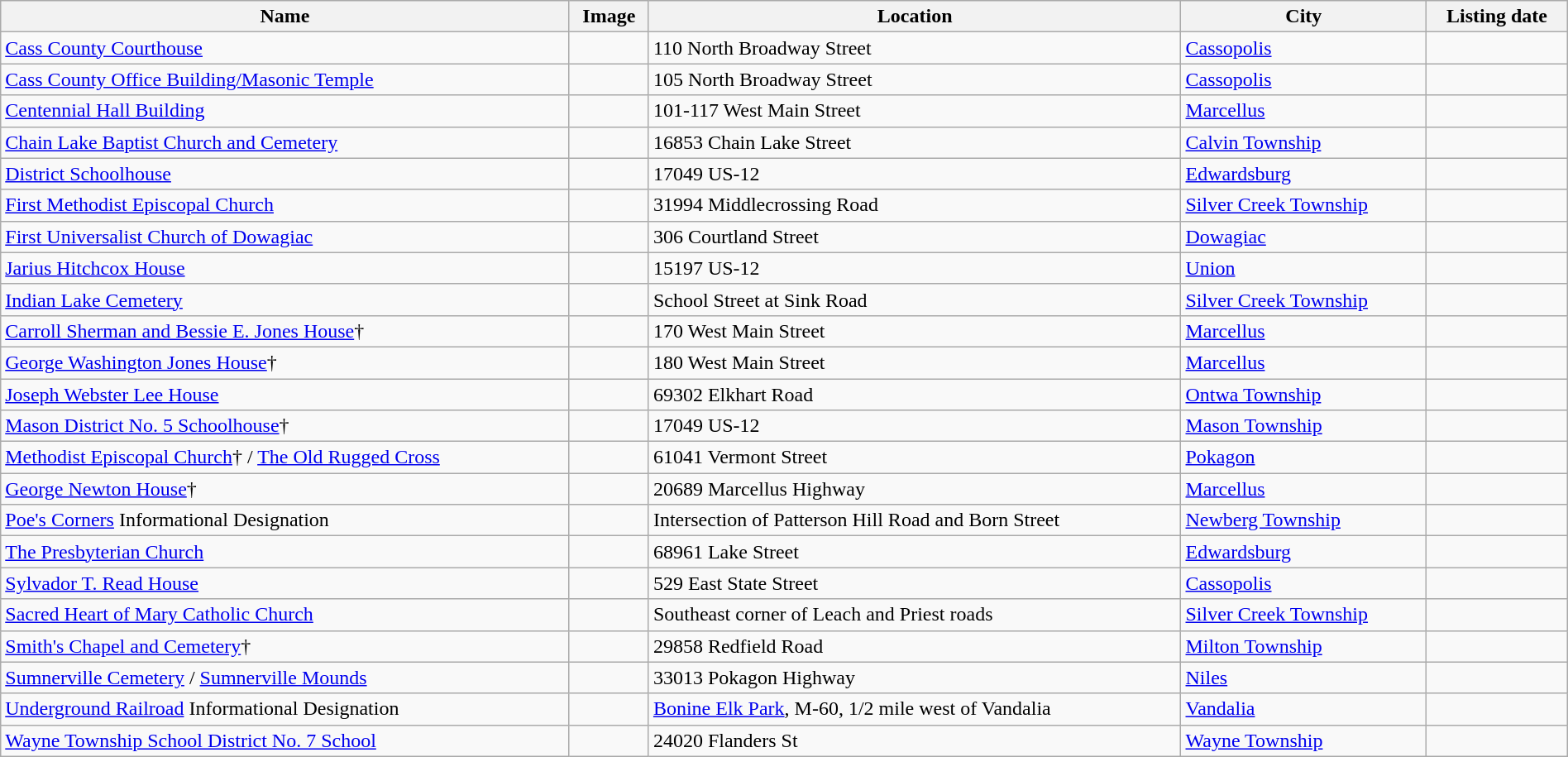<table class="wikitable sortable" style="width:100%">
<tr>
<th>Name</th>
<th>Image</th>
<th>Location</th>
<th>City</th>
<th>Listing date</th>
</tr>
<tr>
<td><a href='#'>Cass County Courthouse</a></td>
<td></td>
<td>110 North Broadway Street</td>
<td><a href='#'>Cassopolis</a></td>
<td></td>
</tr>
<tr>
<td><a href='#'>Cass County Office Building/Masonic Temple</a></td>
<td></td>
<td>105 North Broadway Street</td>
<td><a href='#'>Cassopolis</a></td>
<td></td>
</tr>
<tr>
<td><a href='#'>Centennial Hall Building</a></td>
<td></td>
<td>101-117 West Main Street</td>
<td><a href='#'>Marcellus</a></td>
<td></td>
</tr>
<tr>
<td><a href='#'>Chain Lake Baptist Church and Cemetery</a></td>
<td></td>
<td>16853 Chain Lake Street</td>
<td><a href='#'>Calvin Township</a></td>
<td></td>
</tr>
<tr>
<td><a href='#'>District Schoolhouse</a></td>
<td></td>
<td>17049 US-12</td>
<td><a href='#'>Edwardsburg</a></td>
<td></td>
</tr>
<tr>
<td><a href='#'>First Methodist Episcopal Church</a></td>
<td></td>
<td>31994 Middlecrossing Road</td>
<td><a href='#'>Silver Creek Township</a></td>
<td></td>
</tr>
<tr>
<td><a href='#'>First Universalist Church of Dowagiac</a></td>
<td></td>
<td>306 Courtland Street</td>
<td><a href='#'>Dowagiac</a></td>
<td></td>
</tr>
<tr>
<td><a href='#'>Jarius Hitchcox House</a></td>
<td></td>
<td>15197 US-12</td>
<td><a href='#'>Union</a></td>
<td></td>
</tr>
<tr>
<td><a href='#'>Indian Lake Cemetery</a></td>
<td></td>
<td>School Street at Sink Road</td>
<td><a href='#'>Silver Creek Township</a></td>
<td></td>
</tr>
<tr>
<td><a href='#'>Carroll Sherman and Bessie E. Jones House</a>†</td>
<td></td>
<td>170 West Main Street</td>
<td><a href='#'>Marcellus</a></td>
<td></td>
</tr>
<tr>
<td><a href='#'>George Washington Jones House</a>†</td>
<td></td>
<td>180 West Main Street</td>
<td><a href='#'>Marcellus</a></td>
<td></td>
</tr>
<tr>
<td><a href='#'>Joseph Webster Lee House</a></td>
<td></td>
<td>69302 Elkhart Road</td>
<td><a href='#'>Ontwa Township</a></td>
<td></td>
</tr>
<tr>
<td><a href='#'>Mason District No. 5 Schoolhouse</a>†</td>
<td></td>
<td>17049 US-12</td>
<td><a href='#'>Mason Township</a></td>
<td></td>
</tr>
<tr>
<td><a href='#'>Methodist Episcopal Church</a>† / <a href='#'>The Old Rugged Cross</a></td>
<td></td>
<td>61041 Vermont Street</td>
<td><a href='#'>Pokagon</a></td>
<td></td>
</tr>
<tr>
<td><a href='#'>George Newton House</a>†</td>
<td></td>
<td>20689 Marcellus Highway</td>
<td><a href='#'>Marcellus</a></td>
<td></td>
</tr>
<tr>
<td><a href='#'>Poe's Corners</a> Informational Designation</td>
<td></td>
<td>Intersection of Patterson Hill Road and Born Street</td>
<td><a href='#'>Newberg Township</a></td>
<td></td>
</tr>
<tr>
<td><a href='#'>The Presbyterian Church</a></td>
<td></td>
<td>68961 Lake Street</td>
<td><a href='#'>Edwardsburg</a></td>
<td></td>
</tr>
<tr>
<td><a href='#'>Sylvador T. Read House</a></td>
<td></td>
<td>529 East State Street</td>
<td><a href='#'>Cassopolis</a></td>
<td></td>
</tr>
<tr>
<td><a href='#'>Sacred Heart of Mary Catholic Church</a></td>
<td></td>
<td>Southeast corner of Leach and Priest roads</td>
<td><a href='#'>Silver Creek Township</a></td>
<td></td>
</tr>
<tr>
<td><a href='#'>Smith's Chapel and Cemetery</a>†</td>
<td></td>
<td>29858 Redfield Road</td>
<td><a href='#'>Milton Township</a></td>
<td></td>
</tr>
<tr>
<td><a href='#'>Sumnerville Cemetery</a> / <a href='#'>Sumnerville Mounds</a></td>
<td></td>
<td>33013 Pokagon Highway</td>
<td><a href='#'>Niles</a></td>
<td></td>
</tr>
<tr>
<td><a href='#'>Underground Railroad</a> Informational Designation</td>
<td></td>
<td><a href='#'>Bonine Elk Park</a>, M-60, 1/2 mile west of Vandalia</td>
<td><a href='#'>Vandalia</a></td>
<td></td>
</tr>
<tr>
<td><a href='#'>Wayne Township School District No. 7 School</a></td>
<td></td>
<td>24020 Flanders St</td>
<td><a href='#'>Wayne Township</a></td>
<td></td>
</tr>
</table>
